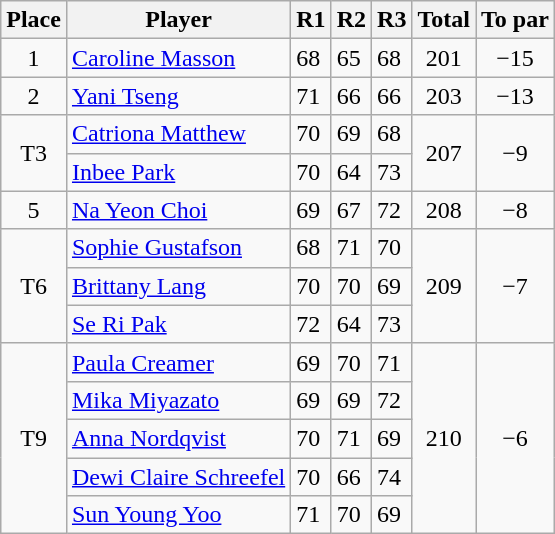<table class="wikitable">
<tr>
<th>Place</th>
<th>Player</th>
<th>R1</th>
<th>R2</th>
<th>R3</th>
<th>Total</th>
<th>To par</th>
</tr>
<tr>
<td align=center>1</td>
<td> <a href='#'>Caroline Masson</a></td>
<td>68</td>
<td>65</td>
<td>68</td>
<td align=center>201</td>
<td align=center>−15</td>
</tr>
<tr>
<td align=center>2</td>
<td> <a href='#'>Yani Tseng</a></td>
<td>71</td>
<td>66</td>
<td>66</td>
<td align=center>203</td>
<td align=center>−13</td>
</tr>
<tr>
<td rowspan="2" align=center>T3</td>
<td> <a href='#'>Catriona Matthew</a></td>
<td>70</td>
<td>69</td>
<td>68</td>
<td rowspan="2" align=center>207</td>
<td rowspan="2" align=center>−9</td>
</tr>
<tr>
<td> <a href='#'>Inbee Park</a></td>
<td>70</td>
<td>64</td>
<td>73</td>
</tr>
<tr>
<td align=center>5</td>
<td> <a href='#'>Na Yeon Choi</a></td>
<td>69</td>
<td>67</td>
<td>72</td>
<td align=center>208</td>
<td align=center>−8</td>
</tr>
<tr>
<td rowspan="3" align=center>T6</td>
<td> <a href='#'>Sophie Gustafson</a></td>
<td>68</td>
<td>71</td>
<td>70</td>
<td rowspan="3" align=center>209</td>
<td rowspan="3" align=center>−7</td>
</tr>
<tr>
<td> <a href='#'>Brittany Lang</a></td>
<td>70</td>
<td>70</td>
<td>69</td>
</tr>
<tr>
<td> <a href='#'>Se Ri Pak</a></td>
<td>72</td>
<td>64</td>
<td>73</td>
</tr>
<tr>
<td rowspan="5" align=center>T9</td>
<td> <a href='#'>Paula Creamer</a></td>
<td>69</td>
<td>70</td>
<td>71</td>
<td rowspan="5" align=center>210</td>
<td rowspan="5" align=center>−6</td>
</tr>
<tr>
<td> <a href='#'>Mika Miyazato</a></td>
<td>69</td>
<td>69</td>
<td>72</td>
</tr>
<tr>
<td> <a href='#'>Anna Nordqvist</a></td>
<td>70</td>
<td>71</td>
<td>69</td>
</tr>
<tr>
<td> <a href='#'>Dewi Claire Schreefel</a></td>
<td>70</td>
<td>66</td>
<td>74</td>
</tr>
<tr>
<td> <a href='#'>Sun Young Yoo</a></td>
<td>71</td>
<td>70</td>
<td>69</td>
</tr>
</table>
